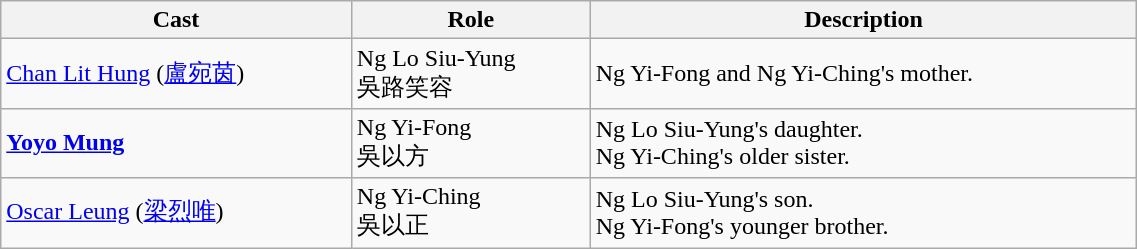<table class="wikitable" width="60%">
<tr>
<th>Cast</th>
<th>Role</th>
<th>Description</th>
</tr>
<tr>
<td><a href='#'>Chan Lit Hung</a> (<a href='#'>盧宛茵</a>)</td>
<td>Ng Lo Siu-Yung <br> 吳路笑容</td>
<td>Ng Yi-Fong and Ng Yi-Ching's mother.</td>
</tr>
<tr>
<td><strong><a href='#'>Yoyo Mung</a></strong></td>
<td>Ng Yi-Fong <br> 吳以方</td>
<td>Ng Lo Siu-Yung's daughter. <br> Ng Yi-Ching's older sister.</td>
</tr>
<tr>
<td><a href='#'>Oscar Leung</a> (<a href='#'>梁烈唯</a>)</td>
<td>Ng Yi-Ching <br> 吳以正</td>
<td>Ng Lo Siu-Yung's son. <br> Ng Yi-Fong's younger brother.</td>
</tr>
</table>
